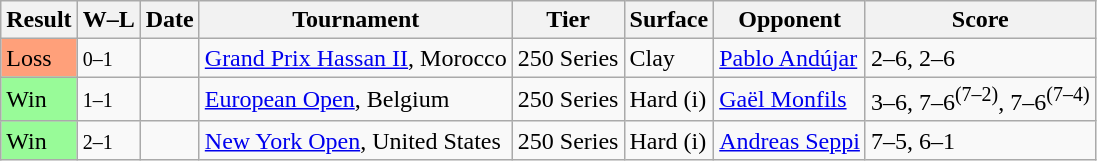<table class="sortable wikitable">
<tr>
<th>Result</th>
<th class="unsortable">W–L</th>
<th>Date</th>
<th>Tournament</th>
<th>Tier</th>
<th>Surface</th>
<th>Opponent</th>
<th class="unsortable">Score</th>
</tr>
<tr>
<td bgcolor=FFA07A>Loss</td>
<td><small>0–1</small></td>
<td><a href='#'></a></td>
<td><a href='#'>Grand Prix Hassan II</a>, Morocco</td>
<td>250 Series</td>
<td>Clay</td>
<td> <a href='#'>Pablo Andújar</a></td>
<td>2–6, 2–6</td>
</tr>
<tr>
<td bgcolor=98FB98>Win</td>
<td><small>1–1</small></td>
<td><a href='#'></a></td>
<td><a href='#'>European Open</a>, Belgium</td>
<td>250 Series</td>
<td>Hard (i)</td>
<td> <a href='#'>Gaël Monfils</a></td>
<td>3–6, 7–6<sup>(7–2)</sup>, 7–6<sup>(7–4)</sup></td>
</tr>
<tr>
<td bgcolor=98FB98>Win</td>
<td><small>2–1</small></td>
<td><a href='#'></a></td>
<td><a href='#'>New York Open</a>, United States</td>
<td>250 Series</td>
<td>Hard (i)</td>
<td> <a href='#'>Andreas Seppi</a></td>
<td>7–5, 6–1</td>
</tr>
</table>
